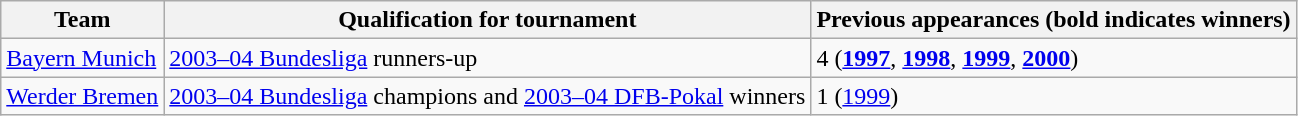<table class="wikitable">
<tr>
<th>Team</th>
<th>Qualification for tournament</th>
<th>Previous appearances (bold indicates winners)</th>
</tr>
<tr>
<td><a href='#'>Bayern Munich</a></td>
<td><a href='#'>2003–04 Bundesliga</a> runners-up</td>
<td>4 (<strong><a href='#'>1997</a></strong>, <strong><a href='#'>1998</a></strong>, <strong><a href='#'>1999</a></strong>, <strong><a href='#'>2000</a></strong>)</td>
</tr>
<tr>
<td><a href='#'>Werder Bremen</a></td>
<td><a href='#'>2003–04 Bundesliga</a> champions and <a href='#'>2003–04 DFB-Pokal</a> winners</td>
<td>1 (<a href='#'>1999</a>)</td>
</tr>
</table>
